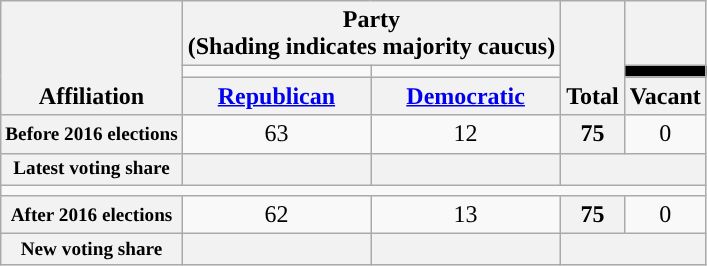<table class=wikitable style="text-align:center">
<tr style="vertical-align:bottom;">
<th rowspan=3>Affiliation</th>
<th colspan=2>Party <div>(Shading indicates majority caucus)</div></th>
<th rowspan=3>Total</th>
<th></th>
</tr>
<tr style="height:5px">
<td style="background-color:"></td>
<td style="background-color:"></td>
<td style="background-color:black"></td>
</tr>
<tr>
<th><a href='#'>Republican</a></th>
<th><a href='#'>Democratic</a></th>
<th>Vacant</th>
</tr>
<tr>
<th nowrap style="font-size:80%">Before 2016 elections</th>
<td>63</td>
<td>12</td>
<th>75</th>
<td>0</td>
</tr>
<tr>
<th nowrap style="font-size:80%">Latest voting share</th>
<th></th>
<th></th>
<th colspan=2></th>
</tr>
<tr>
<td colspan=5></td>
</tr>
<tr>
<th nowrap style="font-size:80%">After 2016 elections</th>
<td>62</td>
<td>13</td>
<th>75</th>
<td>0</td>
</tr>
<tr>
<th nowrap style="font-size:80%">New voting share</th>
<th></th>
<th></th>
<th colspan=2></th>
</tr>
</table>
